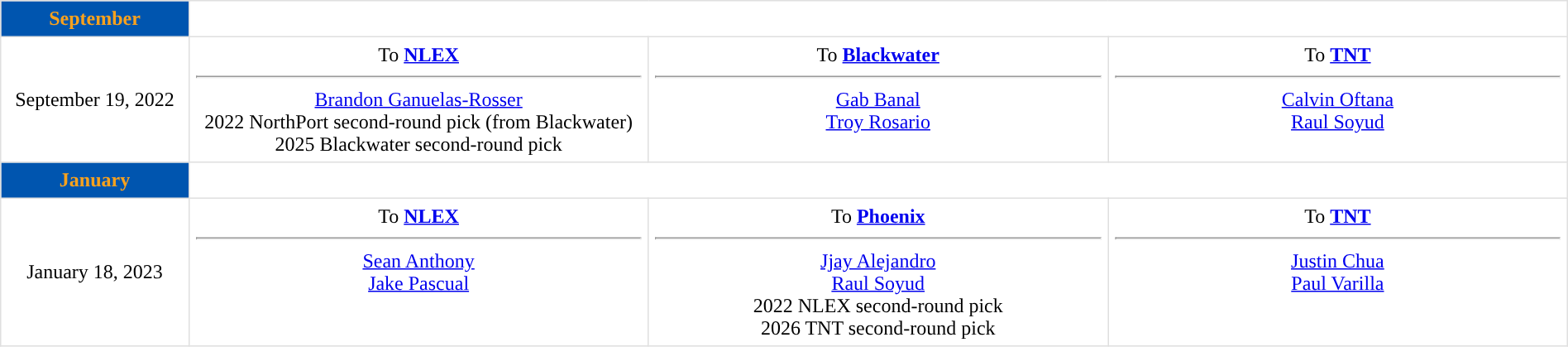<table border=1 style="border-collapse:collapse; text-align: center; width: 100%" bordercolor="#DFDFDF"  cellpadding="5">
<tr bgcolor="eeeeee">
<th style="background:#0055AF; color:#F9A21D; ">September</th>
</tr>
<tr>
<td style="width:12%">September 19, 2022</td>
<td style="width:29.3%" valign="top">To <strong><a href='#'>NLEX</a></strong><hr><a href='#'>Brandon Ganuelas-Rosser</a><br>2022 NorthPort second-round pick (from Blackwater)<br>2025 Blackwater second-round pick</td>
<td style="width:29.3%" valign="top">To <strong><a href='#'>Blackwater</a></strong><hr><a href='#'>Gab Banal</a><br><a href='#'>Troy Rosario</a></td>
<td style="width:29.3%" valign="top">To <strong><a href='#'>TNT</a></strong><hr><a href='#'>Calvin Oftana</a><br><a href='#'>Raul Soyud</a></td>
</tr>
<tr>
<th style="background:#0055AF; color:#F9A21D; ">January</th>
</tr>
<tr>
<td style="width:12%">January 18, 2023</td>
<td style="width:29.3%" valign="top">To <strong><a href='#'>NLEX</a></strong><hr><a href='#'>Sean Anthony</a><br><a href='#'>Jake Pascual</a></td>
<td style="width:29.3%" valign="top">To <strong><a href='#'>Phoenix</a></strong><hr><a href='#'>Jjay Alejandro </a><br><a href='#'>Raul Soyud</a><br>2022 NLEX second-round pick<br>2026 TNT second-round pick</td>
<td style="width:29.3%" valign="top">To <strong><a href='#'>TNT</a></strong><hr><a href='#'>Justin Chua</a><br><a href='#'>Paul Varilla</a></td>
</tr>
</table>
